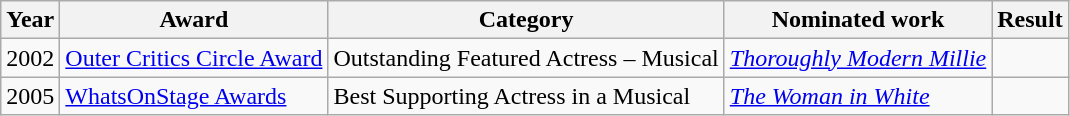<table class="wikitable">
<tr>
<th>Year</th>
<th>Award</th>
<th>Category</th>
<th>Nominated work</th>
<th>Result</th>
</tr>
<tr>
<td>2002</td>
<td><a href='#'>Outer Critics Circle Award</a></td>
<td>Outstanding Featured Actress – Musical</td>
<td><em><a href='#'>Thoroughly Modern Millie</a></em></td>
<td></td>
</tr>
<tr>
<td>2005</td>
<td><a href='#'>WhatsOnStage Awards</a></td>
<td>Best Supporting Actress in a Musical</td>
<td><em><a href='#'>The Woman in White</a></em></td>
<td></td>
</tr>
</table>
